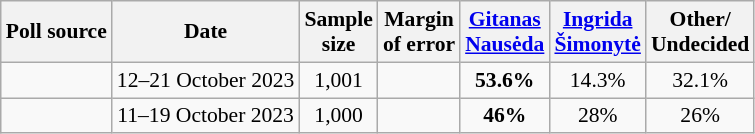<table class="wikitable sortable mw-collapsible" style="text-align:center;font-size:90%;line-height:17px">
<tr>
<th>Poll source</th>
<th>Date</th>
<th>Sample<br>size</th>
<th>Margin<br>of error</th>
<th class="unsortable"><a href='#'>Gitanas<br>Nausėda</a></th>
<th class="unsortable"><a href='#'>Ingrida<br>Šimonytė</a></th>
<th class="unsortable">Other/<br>Undecided</th>
</tr>
<tr>
<td></td>
<td>12–21 October 2023</td>
<td>1,001</td>
<td></td>
<td><strong>53.6%</strong></td>
<td>14.3%</td>
<td>32.1%</td>
</tr>
<tr>
<td></td>
<td>11–19 October 2023</td>
<td>1,000</td>
<td></td>
<td><strong>46%</strong></td>
<td>28%</td>
<td>26%</td>
</tr>
</table>
